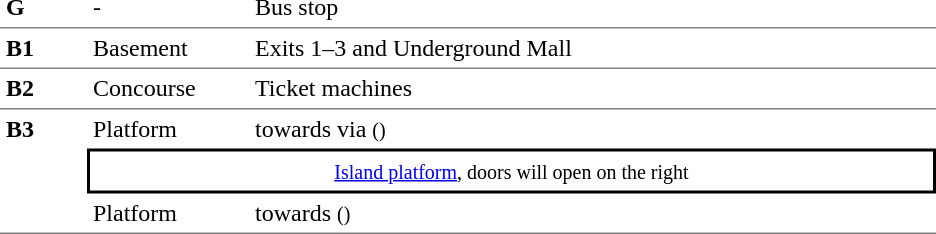<table table border=0 cellspacing=0 cellpadding=4>
<tr>
<td style = "border-bottom:solid 1px gray;" rowspan=1 valign=top><strong>G</strong></td>
<td style = "border-bottom:solid 1px gray;" valign=top>-</td>
<td style = "border-bottom:solid 1px gray;" valign=top>Bus stop</td>
</tr>
<tr>
<td style = "border-bottom:solid 1px gray;" rowspan=1 valign=top><strong>B1</strong></td>
<td style = "border-bottom:solid 1px gray;" valign=top>Basement</td>
<td style = "border-bottom:solid 1px gray;" valign=top>Exits 1–3 and Underground Mall</td>
</tr>
<tr>
<td style = "border-bottom:solid 1px gray;" rowspan=1 valign=top><strong>B2</strong></td>
<td style = "border-bottom:solid 1px gray;" valign=top>Concourse</td>
<td style = "border-bottom:solid 1px gray;" valign=top>Ticket machines</td>
</tr>
<tr>
<td style="border-bottom:solid 1px gray;" rowspan=3 valign=top width=50><strong>B3</strong></td>
<td width=100>Platform </td>
<td width=450> towards  via  <small>()</small></td>
</tr>
<tr>
<td style = "border-top:solid 2px black;border-right:solid 2px black;border-left:solid 2px black;border-bottom:solid 2px black; text-align:center;" colspan=2><small><a href='#'>Island platform</a>, doors will open on the right</small></td>
</tr>
<tr>
<td style="border-bottom:solid 1px gray;" width=100>Platform </td>
<td style="border-bottom:solid 1px gray;" width=450> towards  <small>()</small></td>
</tr>
</table>
